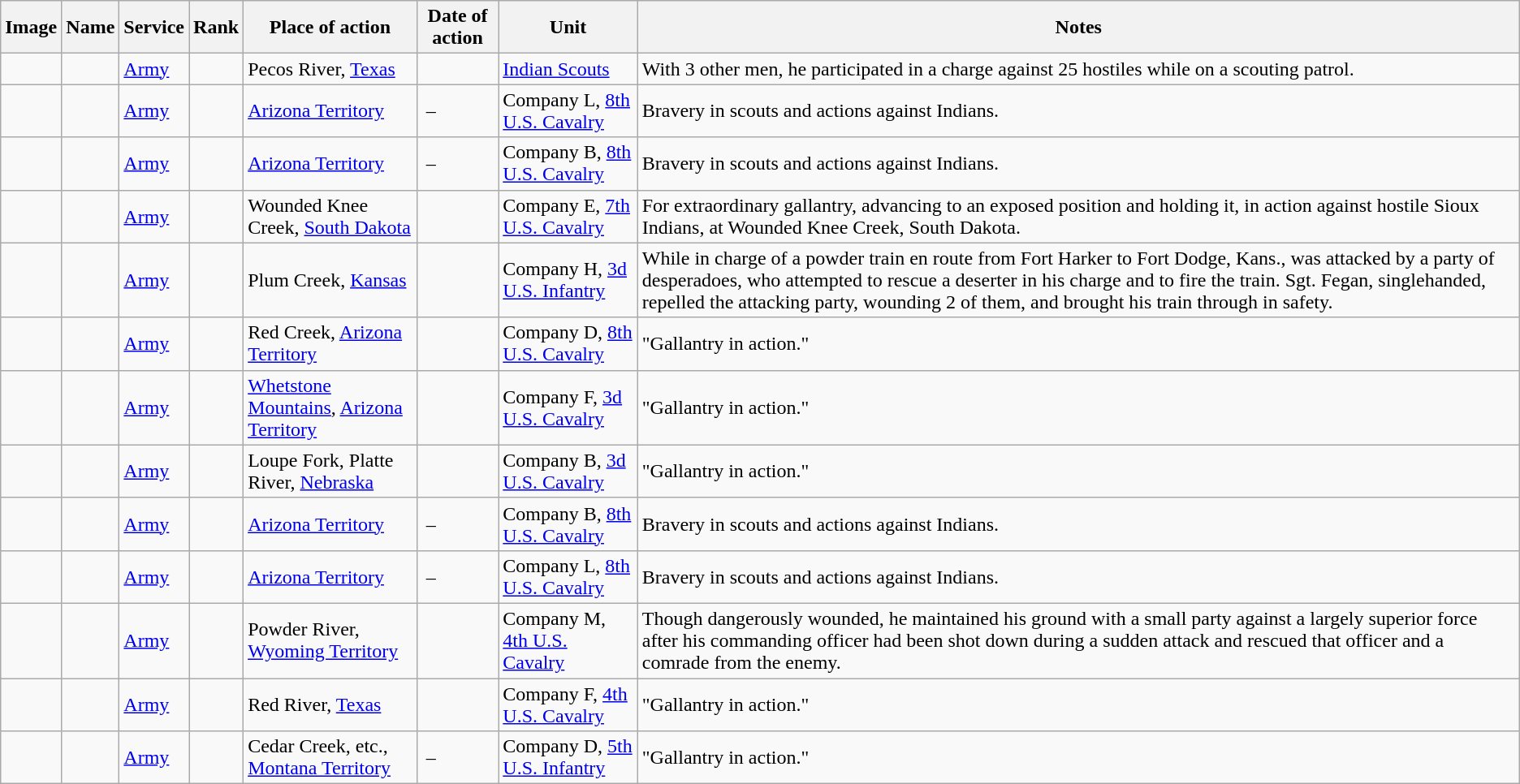<table class="wikitable sortable">
<tr>
<th class="unsortable">Image</th>
<th>Name</th>
<th>Service</th>
<th>Rank</th>
<th>Place of action</th>
<th>Date of action</th>
<th>Unit</th>
<th class="unsortable">Notes</th>
</tr>
<tr>
<td></td>
<td></td>
<td><a href='#'>Army</a></td>
<td></td>
<td>Pecos River, <a href='#'>Texas</a></td>
<td></td>
<td><a href='#'>Indian Scouts</a></td>
<td>With 3 other men, he participated in a charge against 25 hostiles while on a scouting patrol.</td>
</tr>
<tr>
<td></td>
<td></td>
<td><a href='#'>Army</a></td>
<td></td>
<td><a href='#'>Arizona Territory</a></td>
<td> – </td>
<td>Company L, <a href='#'>8th U.S. Cavalry</a></td>
<td>Bravery in scouts and actions against Indians.</td>
</tr>
<tr>
<td></td>
<td></td>
<td><a href='#'>Army</a></td>
<td></td>
<td><a href='#'>Arizona Territory</a></td>
<td> – </td>
<td>Company B, <a href='#'>8th U.S. Cavalry</a></td>
<td>Bravery in scouts and actions against Indians.</td>
</tr>
<tr>
<td></td>
<td></td>
<td><a href='#'>Army</a></td>
<td></td>
<td>Wounded Knee Creek, <a href='#'>South Dakota</a></td>
<td></td>
<td>Company E, <a href='#'>7th U.S. Cavalry</a></td>
<td>For extraordinary gallantry, advancing to an exposed position and holding it, in action against hostile Sioux Indians, at Wounded Knee Creek, South Dakota.</td>
</tr>
<tr>
<td></td>
<td></td>
<td><a href='#'>Army</a></td>
<td></td>
<td>Plum Creek, <a href='#'>Kansas</a></td>
<td></td>
<td>Company H, <a href='#'>3d U.S. Infantry</a></td>
<td>While in charge of a powder train en route from Fort Harker to Fort Dodge, Kans., was attacked by a party of desperadoes, who attempted to rescue a deserter in his charge and to fire the train. Sgt. Fegan, singlehanded, repelled the attacking party, wounding 2 of them, and brought his train through in safety.</td>
</tr>
<tr>
<td></td>
<td></td>
<td><a href='#'>Army</a></td>
<td></td>
<td>Red Creek, <a href='#'>Arizona Territory</a></td>
<td></td>
<td>Company D, <a href='#'>8th U.S. Cavalry</a></td>
<td>"Gallantry in action."</td>
</tr>
<tr>
<td></td>
<td></td>
<td><a href='#'>Army</a></td>
<td></td>
<td><a href='#'>Whetstone Mountains</a>, <a href='#'>Arizona Territory</a></td>
<td></td>
<td>Company F, <a href='#'>3d U.S. Cavalry</a></td>
<td>"Gallantry in action."</td>
</tr>
<tr>
<td></td>
<td></td>
<td><a href='#'>Army</a></td>
<td></td>
<td>Loupe Fork, Platte River, <a href='#'>Nebraska</a></td>
<td></td>
<td>Company B, <a href='#'>3d U.S. Cavalry</a></td>
<td>"Gallantry in action."</td>
</tr>
<tr>
<td></td>
<td></td>
<td><a href='#'>Army</a></td>
<td></td>
<td><a href='#'>Arizona Territory</a></td>
<td> – </td>
<td>Company B, <a href='#'>8th U.S. Cavalry</a></td>
<td>Bravery in scouts and actions against Indians.</td>
</tr>
<tr>
<td></td>
<td></td>
<td><a href='#'>Army</a></td>
<td></td>
<td><a href='#'>Arizona Territory</a></td>
<td> – </td>
<td>Company L, <a href='#'>8th U.S. Cavalry</a></td>
<td>Bravery in scouts and actions against Indians.</td>
</tr>
<tr>
<td></td>
<td></td>
<td><a href='#'>Army</a></td>
<td></td>
<td>Powder River, <a href='#'>Wyoming Territory</a></td>
<td></td>
<td>Company M, <a href='#'>4th U.S. Cavalry</a></td>
<td>Though dangerously wounded, he maintained his ground with a small party against a largely superior force after his commanding officer had been shot down during a sudden attack and rescued that officer and a comrade from the enemy.</td>
</tr>
<tr>
<td></td>
<td></td>
<td><a href='#'>Army</a></td>
<td></td>
<td>Red River, <a href='#'>Texas</a></td>
<td></td>
<td>Company F, <a href='#'>4th U.S. Cavalry</a></td>
<td>"Gallantry in action."</td>
</tr>
<tr>
<td></td>
<td></td>
<td><a href='#'>Army</a></td>
<td></td>
<td>Cedar Creek, etc., <a href='#'>Montana Territory</a></td>
<td> – </td>
<td>Company D, <a href='#'>5th U.S. Infantry</a></td>
<td>"Gallantry in action."</td>
</tr>
</table>
